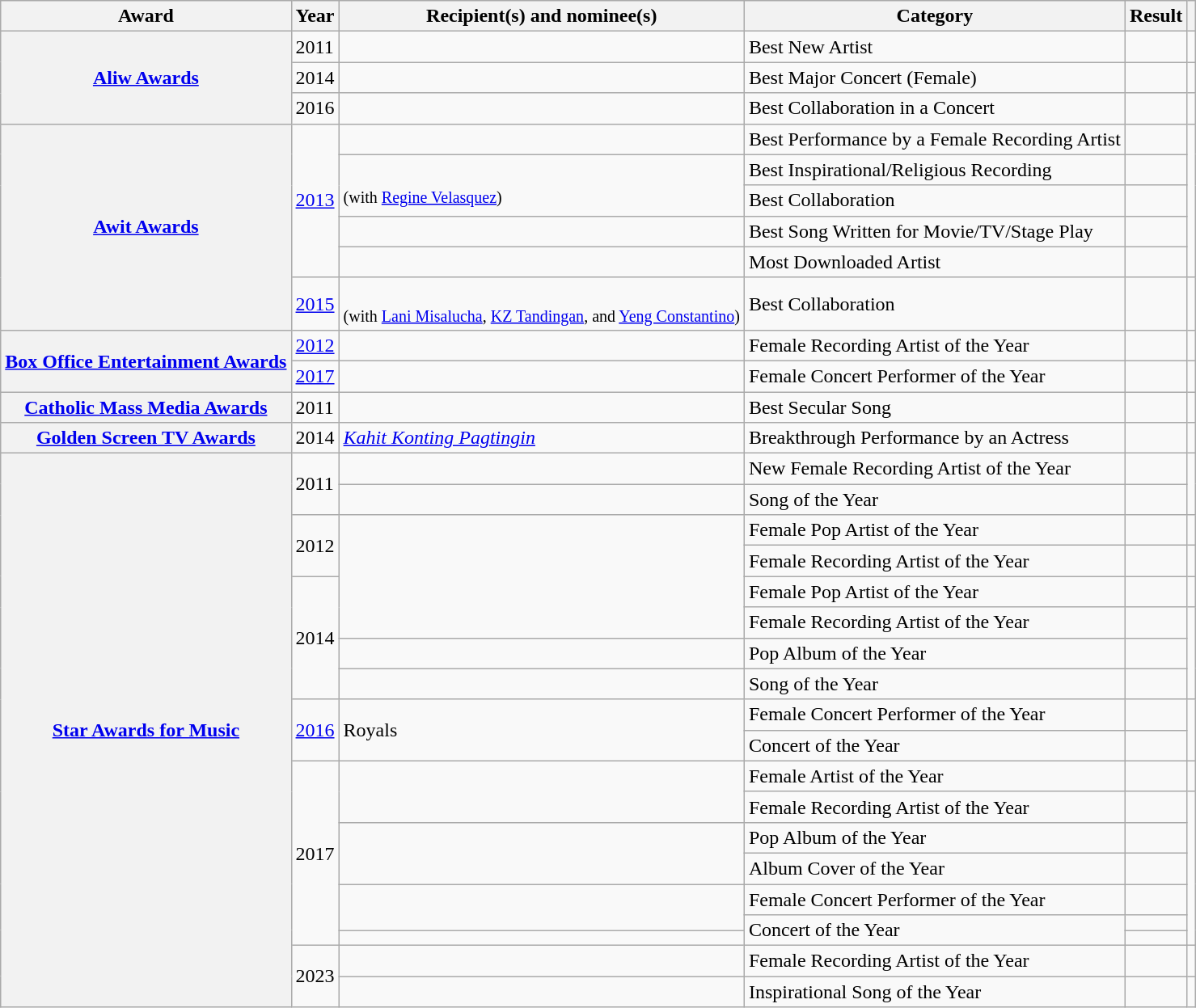<table class="wikitable sortable plainrowheaders">
<tr>
<th scope="col">Award</th>
<th scope="col">Year</th>
<th scope="col">Recipient(s) and nominee(s)</th>
<th scope="col">Category</th>
<th scope="col">Result</th>
<th scope="col" class="unsortable"></th>
</tr>
<tr>
<th scope="rowgroup" rowspan="3"><a href='#'>Aliw Awards</a></th>
<td>2011</td>
<td></td>
<td>Best New Artist</td>
<td></td>
<td style="text-align:center;"></td>
</tr>
<tr>
<td>2014</td>
<td></td>
<td>Best Major Concert (Female)</td>
<td></td>
<td style="text-align:center;"></td>
</tr>
<tr>
<td>2016</td>
<td></td>
<td>Best Collaboration in a Concert</td>
<td></td>
<td style="text-align:center;"></td>
</tr>
<tr>
<th scope="rowgroup" rowspan="6"><a href='#'>Awit Awards</a></th>
<td rowspan="5"><a href='#'>2013</a></td>
<td></td>
<td>Best Performance by a Female Recording Artist</td>
<td></td>
<td rowspan="5" style="text-align:center;"><br></td>
</tr>
<tr>
<td rowspan="2"><br><small>(with <a href='#'>Regine Velasquez</a>)</small></td>
<td>Best Inspirational/Religious Recording</td>
<td></td>
</tr>
<tr>
<td>Best Collaboration</td>
<td></td>
</tr>
<tr>
<td></td>
<td>Best Song Written for Movie/TV/Stage Play</td>
<td></td>
</tr>
<tr>
<td></td>
<td>Most Downloaded Artist</td>
<td></td>
</tr>
<tr>
<td><a href='#'>2015</a></td>
<td><br><small>(with <a href='#'>Lani Misalucha</a>, <a href='#'>KZ Tandingan</a>, and <a href='#'>Yeng Constantino</a>)</small></td>
<td>Best Collaboration</td>
<td></td>
<td style="text-align:center;"></td>
</tr>
<tr>
<th scope="rowgroup" rowspan="2"><a href='#'>Box Office Entertainment Awards</a></th>
<td><a href='#'>2012</a></td>
<td></td>
<td>Female Recording Artist of the Year</td>
<td></td>
<td style="text-align:center;"></td>
</tr>
<tr>
<td><a href='#'>2017</a></td>
<td></td>
<td>Female Concert Performer of the Year</td>
<td></td>
<td style="text-align:center;"></td>
</tr>
<tr>
<th scope="row"><a href='#'>Catholic Mass Media Awards</a></th>
<td>2011</td>
<td></td>
<td>Best Secular Song</td>
<td></td>
<td style="text-align:center;"></td>
</tr>
<tr>
<th scope="row"><a href='#'>Golden Screen TV Awards</a></th>
<td>2014</td>
<td><em><a href='#'>Kahit Konting Pagtingin</a></em></td>
<td>Breakthrough Performance by an Actress</td>
<td></td>
<td style="text-align:center;"></td>
</tr>
<tr>
<th scope="rowgroup" rowspan="19"><a href='#'>Star Awards for Music</a></th>
<td rowspan="2">2011</td>
<td></td>
<td>New Female Recording Artist of the Year</td>
<td></td>
<td rowspan="2" style="text-align:center;"></td>
</tr>
<tr>
<td></td>
<td>Song of the Year</td>
<td></td>
</tr>
<tr>
<td rowspan="2">2012</td>
<td rowspan="4"></td>
<td>Female Pop Artist of the Year</td>
<td></td>
<td style="text-align:center;"></td>
</tr>
<tr>
<td>Female Recording Artist of the Year</td>
<td></td>
<td style="text-align:center;"></td>
</tr>
<tr>
<td rowspan="4">2014</td>
<td>Female Pop Artist of the Year</td>
<td></td>
<td style="text-align:center;"></td>
</tr>
<tr>
<td>Female Recording Artist of the Year</td>
<td></td>
<td rowspan="3" style="text-align:center;"></td>
</tr>
<tr>
<td></td>
<td>Pop Album of the Year</td>
<td></td>
</tr>
<tr>
<td></td>
<td>Song of the Year</td>
<td></td>
</tr>
<tr>
<td rowspan="2"><a href='#'>2016</a></td>
<td rowspan="2">Royals</td>
<td>Female Concert Performer of the Year</td>
<td></td>
<td rowspan="2" style="text-align:center;"></td>
</tr>
<tr>
<td>Concert of the Year</td>
<td></td>
</tr>
<tr>
<td rowspan="7">2017</td>
<td rowspan="2"></td>
<td>Female Artist of the Year</td>
<td></td>
<td style="text-align:center;"></td>
</tr>
<tr>
<td>Female Recording Artist of the Year</td>
<td></td>
<td rowspan="6" style="text-align:center;"><br></td>
</tr>
<tr>
<td rowspan="2"></td>
<td>Pop Album of the Year</td>
<td></td>
</tr>
<tr>
<td>Album Cover of the Year</td>
<td></td>
</tr>
<tr>
<td rowspan="2"></td>
<td>Female Concert Performer of the Year</td>
<td></td>
</tr>
<tr>
<td rowspan="2">Concert of the Year</td>
<td></td>
</tr>
<tr>
<td></td>
<td></td>
</tr>
<tr>
<td rowspan="2">2023</td>
<td></td>
<td>Female Recording Artist of the Year</td>
<td></td>
<td align="center"></td>
</tr>
<tr>
<td></td>
<td>Inspirational Song of the Year</td>
<td></td>
<td align="center"></td>
</tr>
</table>
